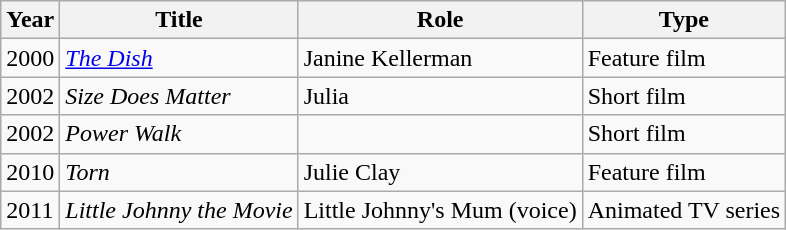<table class=wikitable>
<tr>
<th>Year</th>
<th>Title</th>
<th>Role</th>
<th>Type</th>
</tr>
<tr>
<td>2000</td>
<td><em><a href='#'>The Dish</a></em></td>
<td>Janine Kellerman</td>
<td>Feature film</td>
</tr>
<tr>
<td>2002</td>
<td><em>Size Does Matter</em></td>
<td>Julia</td>
<td>Short film</td>
</tr>
<tr>
<td>2002</td>
<td><em>Power Walk</em></td>
<td></td>
<td>Short film</td>
</tr>
<tr>
<td>2010</td>
<td><em>Torn</em></td>
<td>Julie Clay</td>
<td>Feature film</td>
</tr>
<tr>
<td>2011</td>
<td><em>Little Johnny the Movie</em></td>
<td>Little Johnny's Mum (voice)</td>
<td>Animated TV series</td>
</tr>
</table>
